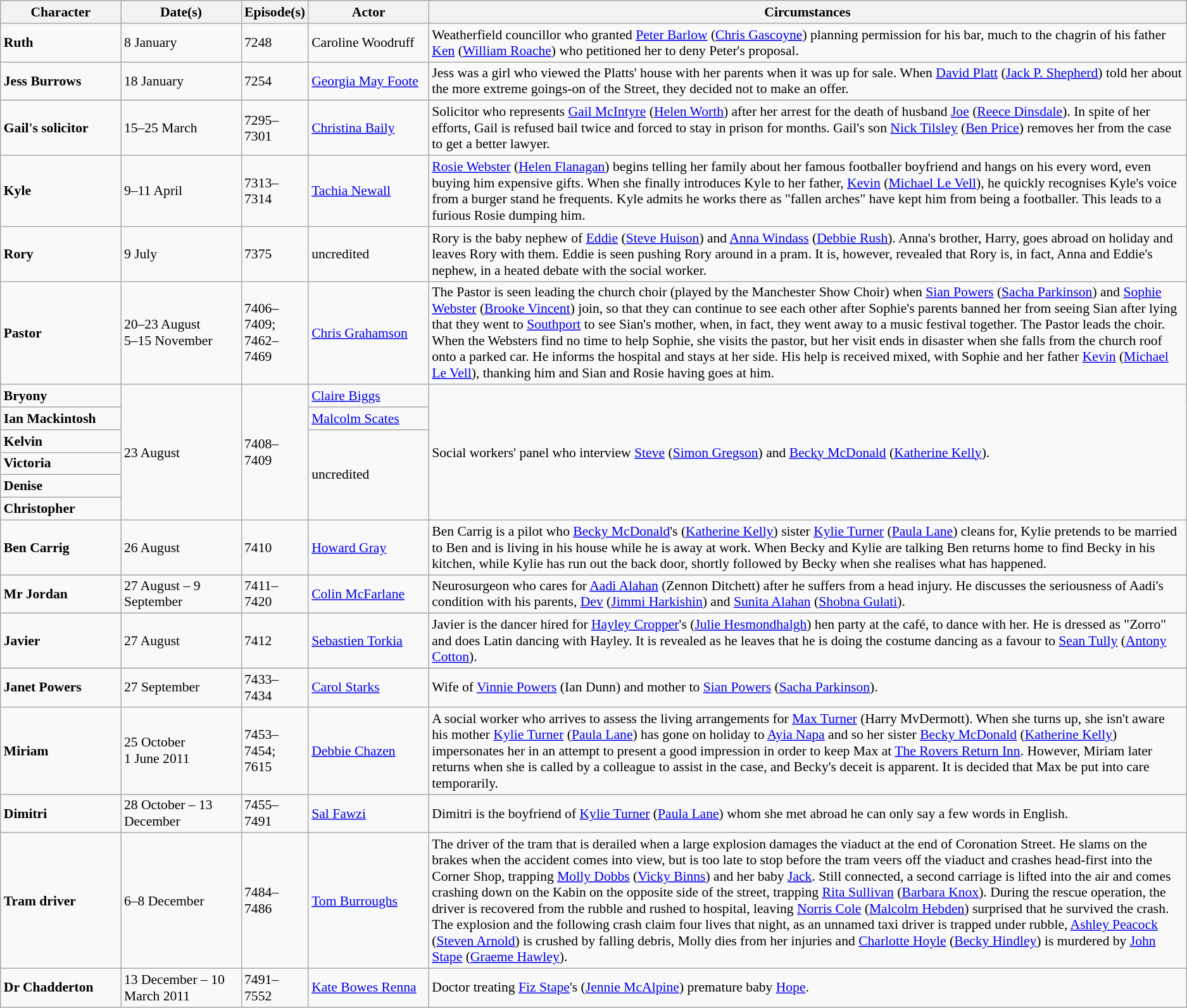<table class="wikitable plainrowheaders" style="font-size:90%">
<tr>
<th width="120">Character</th>
<th width="120">Date(s)</th>
<th width="50">Episode(s)</th>
<th width="120">Actor</th>
<th>Circumstances</th>
</tr>
<tr>
<td><strong>Ruth</strong></td>
<td>8 January</td>
<td>7248</td>
<td>Caroline Woodruff</td>
<td> Weatherfield councillor who granted <a href='#'>Peter Barlow</a> (<a href='#'>Chris Gascoyne</a>) planning permission for his bar, much to the chagrin of his father <a href='#'>Ken</a> (<a href='#'>William Roache</a>) who petitioned her to deny Peter's proposal.</td>
</tr>
<tr>
<td><strong>Jess Burrows</strong></td>
<td>18 January</td>
<td>7254</td>
<td><a href='#'>Georgia May Foote</a></td>
<td> Jess was a girl who viewed the Platts' house with her parents when it was up for sale. When <a href='#'>David Platt</a> (<a href='#'>Jack P. Shepherd</a>) told her about the more extreme goings-on of the Street, they decided not to make an offer.</td>
</tr>
<tr>
<td><strong>Gail's solicitor</strong></td>
<td>15–25 March</td>
<td>7295–7301</td>
<td><a href='#'>Christina Baily</a></td>
<td> Solicitor who represents <a href='#'>Gail McIntyre</a> (<a href='#'>Helen Worth</a>) after her arrest for the death of husband <a href='#'>Joe</a> (<a href='#'>Reece Dinsdale</a>). In spite of her efforts, Gail is refused bail twice and forced to stay in prison for months. Gail's son <a href='#'>Nick Tilsley</a> (<a href='#'>Ben Price</a>) removes her from the case to get a better lawyer.</td>
</tr>
<tr>
<td><strong>Kyle</strong></td>
<td>9–11 April</td>
<td>7313–7314</td>
<td><a href='#'>Tachia Newall</a></td>
<td> <a href='#'>Rosie Webster</a> (<a href='#'>Helen Flanagan</a>) begins telling her family about her famous footballer boyfriend and hangs on his every word, even buying him expensive gifts. When she finally introduces Kyle to her father, <a href='#'>Kevin</a> (<a href='#'>Michael Le Vell</a>), he quickly recognises Kyle's voice from a burger stand he frequents. Kyle admits he works there as "fallen arches" have kept him from being a footballer. This leads to a furious Rosie dumping him.</td>
</tr>
<tr>
<td><strong>Rory</strong></td>
<td>9 July</td>
<td>7375</td>
<td>uncredited</td>
<td> Rory is the baby nephew of <a href='#'>Eddie</a> (<a href='#'>Steve Huison</a>) and <a href='#'>Anna Windass</a> (<a href='#'>Debbie Rush</a>). Anna's brother, Harry, goes abroad on holiday and leaves Rory with them. Eddie is seen pushing Rory around in a pram. It is, however, revealed that Rory is, in fact, Anna and Eddie's nephew, in a heated debate with the social worker.</td>
</tr>
<tr>
<td><strong>Pastor</strong></td>
<td>20–23 August<br>5–15 November</td>
<td>7406–7409; 7462–7469</td>
<td><a href='#'>Chris Grahamson</a></td>
<td> The Pastor is seen leading the church choir (played by the Manchester Show Choir) when <a href='#'>Sian Powers</a> (<a href='#'>Sacha Parkinson</a>) and <a href='#'>Sophie Webster</a> (<a href='#'>Brooke Vincent</a>) join, so that they can continue to see each other after Sophie's parents banned her from seeing Sian after lying that they went to <a href='#'>Southport</a> to see Sian's mother, when, in fact, they went away to a music festival together. The Pastor leads the choir. When the Websters find no time to help Sophie, she visits the pastor, but her visit ends in disaster when she falls from the church roof onto a parked car. He informs the hospital and stays at her side. His help is received mixed, with Sophie and her father <a href='#'>Kevin</a> (<a href='#'>Michael Le Vell</a>), thanking him and Sian and Rosie having goes at him.</td>
</tr>
<tr>
<td><strong>Bryony</strong></td>
<td rowspan="6">23 August</td>
<td rowspan="6">7408–7409</td>
<td><a href='#'>Claire Biggs</a></td>
<td rowspan="6">Social workers' panel who interview <a href='#'>Steve</a> (<a href='#'>Simon Gregson</a>) and <a href='#'>Becky McDonald</a> (<a href='#'>Katherine Kelly</a>).</td>
</tr>
<tr>
<td><strong>Ian Mackintosh</strong></td>
<td><a href='#'>Malcolm Scates</a></td>
</tr>
<tr>
<td><strong>Kelvin</strong></td>
<td rowspan="4">uncredited</td>
</tr>
<tr>
<td><strong>Victoria</strong></td>
</tr>
<tr>
<td><strong>Denise</strong></td>
</tr>
<tr>
<td><strong>Christopher</strong></td>
</tr>
<tr>
<td><strong>Ben Carrig</strong></td>
<td>26 August</td>
<td>7410</td>
<td><a href='#'>Howard Gray</a></td>
<td> Ben Carrig is a pilot who <a href='#'>Becky McDonald</a>'s (<a href='#'>Katherine Kelly</a>) sister <a href='#'>Kylie Turner</a> (<a href='#'>Paula Lane</a>) cleans for, Kylie pretends to be married to Ben and is living in his house while he is away at work. When Becky and Kylie are talking Ben returns home to find Becky in his kitchen, while Kylie has run out the back door, shortly followed by Becky when she realises what has happened.</td>
</tr>
<tr>
<td><strong>Mr Jordan</strong></td>
<td>27 August – 9 September</td>
<td>7411–7420</td>
<td><a href='#'>Colin McFarlane</a></td>
<td> Neurosurgeon who cares for <a href='#'>Aadi Alahan</a> (Zennon Ditchett) after he suffers from a head injury. He discusses the seriousness of Aadi's condition with his parents, <a href='#'>Dev</a> (<a href='#'>Jimmi Harkishin</a>) and <a href='#'>Sunita Alahan</a> (<a href='#'>Shobna Gulati</a>).</td>
</tr>
<tr>
<td><strong>Javier</strong></td>
<td>27 August</td>
<td>7412</td>
<td><a href='#'>Sebastien Torkia</a></td>
<td> Javier is the dancer hired for <a href='#'>Hayley Cropper</a>'s (<a href='#'>Julie Hesmondhalgh</a>) hen party at the café, to dance with her. He is dressed as "Zorro" and does Latin dancing with Hayley. It is revealed as he leaves that he is doing the costume dancing as a favour to <a href='#'>Sean Tully</a> (<a href='#'>Antony Cotton</a>).</td>
</tr>
<tr>
<td><strong>Janet Powers</strong></td>
<td>27 September</td>
<td>7433–7434</td>
<td><a href='#'>Carol Starks</a></td>
<td> Wife of <a href='#'>Vinnie Powers</a> (Ian Dunn) and mother to <a href='#'>Sian Powers</a> (<a href='#'>Sacha Parkinson</a>).</td>
</tr>
<tr>
<td><strong>Miriam</strong></td>
<td>25 October<br>1 June 2011</td>
<td>7453–7454; 7615</td>
<td><a href='#'>Debbie Chazen</a></td>
<td>A social worker who arrives to assess the living arrangements for <a href='#'>Max Turner</a> (Harry MvDermott). When she turns up, she isn't aware his mother <a href='#'>Kylie Turner</a> (<a href='#'>Paula Lane</a>) has gone on holiday to <a href='#'>Ayia Napa</a> and so her sister <a href='#'>Becky McDonald</a> (<a href='#'>Katherine Kelly</a>) impersonates her in an attempt to present a good impression in order to keep Max at <a href='#'>The Rovers Return Inn</a>. However, Miriam later returns when she is called by a colleague to assist in the case, and Becky's deceit is apparent. It is decided that Max be put into care temporarily.</td>
</tr>
<tr>
<td><strong>Dimitri</strong></td>
<td>28 October – 13 December</td>
<td>7455–7491</td>
<td><a href='#'>Sal Fawzi</a></td>
<td> Dimitri is the boyfriend of <a href='#'>Kylie Turner</a> (<a href='#'>Paula Lane</a>) whom she met abroad he can only say a few words in English.</td>
</tr>
<tr>
<td><strong>Tram driver</strong></td>
<td>6–8 December</td>
<td>7484–7486</td>
<td><a href='#'>Tom Burroughs</a></td>
<td> The driver of the tram that is derailed when a large explosion damages the viaduct at the end of Coronation Street. He slams on the brakes when the accident comes into view, but is too late to stop before the tram veers off the viaduct and crashes head-first into the Corner Shop, trapping <a href='#'>Molly Dobbs</a> (<a href='#'>Vicky Binns</a>) and her baby <a href='#'>Jack</a>. Still connected, a second carriage is lifted into the air and comes crashing down on the Kabin on the opposite side of the street, trapping <a href='#'>Rita Sullivan</a> (<a href='#'>Barbara Knox</a>). During the rescue operation, the driver is recovered from the rubble and rushed to hospital, leaving <a href='#'>Norris Cole</a> (<a href='#'>Malcolm Hebden</a>) surprised that he survived the crash. The explosion and the following crash claim four lives that night, as an unnamed taxi driver is trapped under rubble, <a href='#'>Ashley Peacock</a> (<a href='#'>Steven Arnold</a>) is crushed by falling debris, Molly dies from her injuries and <a href='#'>Charlotte Hoyle</a> (<a href='#'>Becky Hindley</a>) is murdered by <a href='#'>John Stape</a> (<a href='#'>Graeme Hawley</a>).</td>
</tr>
<tr>
<td><strong>Dr Chadderton</strong></td>
<td>13 December – 10 March 2011</td>
<td>7491–7552</td>
<td><a href='#'>Kate Bowes Renna</a></td>
<td> Doctor treating <a href='#'>Fiz Stape</a>'s (<a href='#'>Jennie McAlpine</a>) premature baby <a href='#'>Hope</a>.</td>
</tr>
</table>
